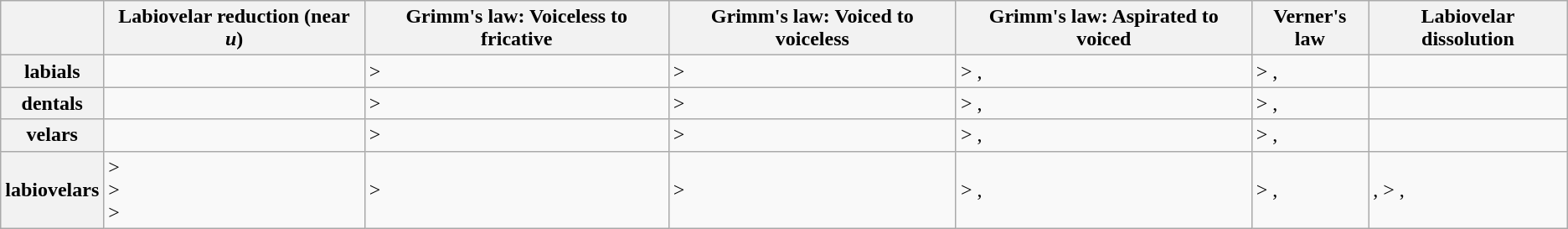<table class="wikitable">
<tr>
<th></th>
<th>Labiovelar reduction (near <em>u</em>)</th>
<th>Grimm's law: Voiceless to fricative</th>
<th>Grimm's law: Voiced to voiceless</th>
<th>Grimm's law: Aspirated to voiced</th>
<th>Verner's law</th>
<th>Labiovelar dissolution</th>
</tr>
<tr>
<th>labials</th>
<td></td>
<td> > </td>
<td> > </td>
<td> > , </td>
<td> > , </td>
<td></td>
</tr>
<tr>
<th>dentals</th>
<td></td>
<td> > </td>
<td> > </td>
<td> > , </td>
<td> > , </td>
<td></td>
</tr>
<tr>
<th>velars</th>
<td></td>
<td> > </td>
<td> > </td>
<td> > , </td>
<td> > , </td>
<td></td>
</tr>
<tr>
<th>labiovelars</th>
<td> > <br> > <br> > </td>
<td> > </td>
<td> > </td>
<td> > , </td>
<td> > , </td>
<td>,  > , </td>
</tr>
</table>
